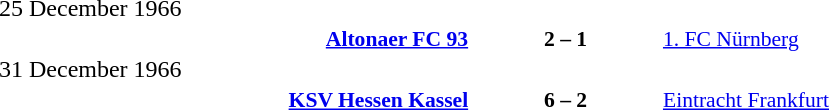<table width=100% cellspacing=1>
<tr>
<th width=25%></th>
<th width=10%></th>
<th width=25%></th>
<th></th>
</tr>
<tr>
<td>25 December 1966</td>
</tr>
<tr style=font-size:90%>
<td align=right><strong><a href='#'>Altonaer FC 93</a></strong></td>
<td align=center><strong>2 – 1</strong></td>
<td><a href='#'>1. FC Nürnberg</a></td>
</tr>
<tr>
<td>31 December 1966</td>
</tr>
<tr style=font-size:90%>
<td align=right><strong><a href='#'>KSV Hessen Kassel</a></strong></td>
<td align=center><strong>6 – 2</strong></td>
<td><a href='#'>Eintracht Frankfurt</a></td>
</tr>
</table>
